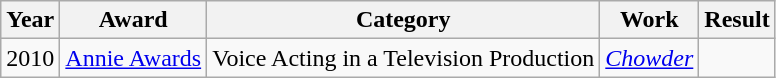<table class="wikitable plainrowheaders" style="text-align:center;">
<tr>
<th><strong>Year</strong></th>
<th><strong>Award</strong></th>
<th><strong>Category</strong></th>
<th><strong>Work</strong></th>
<th><strong>Result</strong></th>
</tr>
<tr>
<td>2010</td>
<td><a href='#'>Annie Awards</a></td>
<td>Voice Acting in a Television Production</td>
<td><em><a href='#'>Chowder</a></em></td>
<td></td>
</tr>
</table>
